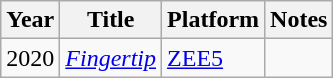<table class="wikitable">
<tr>
<th>Year</th>
<th>Title</th>
<th>Platform</th>
<th>Notes</th>
</tr>
<tr>
<td>2020</td>
<td><em><a href='#'>Fingertip</a></em></td>
<td><a href='#'>ZEE5</a></td>
<td></td>
</tr>
</table>
